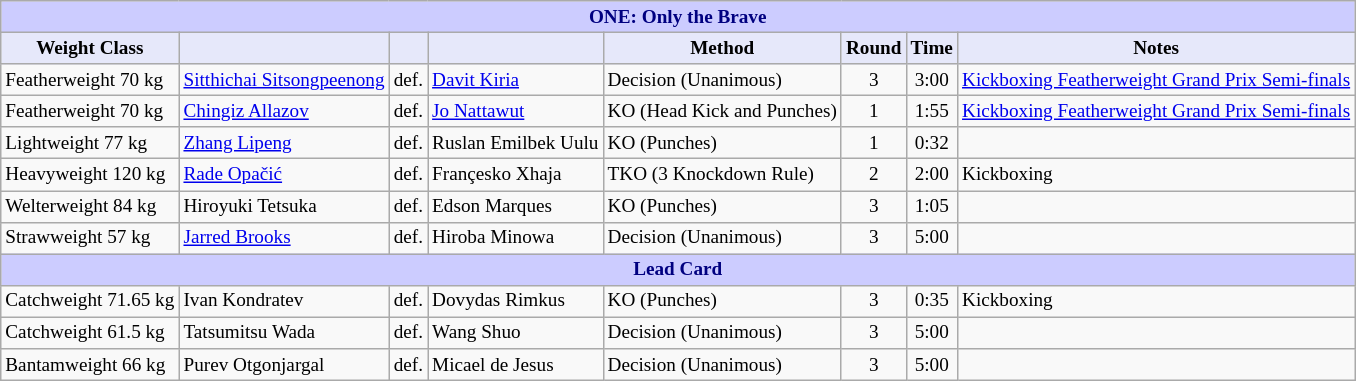<table class="wikitable" style="font-size: 80%;">
<tr>
<th colspan="8" style="background-color: #ccf; color: #000080; text-align: center;"><strong>ONE: Only the Brave</strong></th>
</tr>
<tr>
<th colspan="1" style="background-color: #E6E8FA; color: #000000; text-align: center;">Weight Class</th>
<th colspan="1" style="background-color: #E6E8FA; color: #000000; text-align: center;"></th>
<th colspan="1" style="background-color: #E6E8FA; color: #000000; text-align: center;"></th>
<th colspan="1" style="background-color: #E6E8FA; color: #000000; text-align: center;"></th>
<th colspan="1" style="background-color: #E6E8FA; color: #000000; text-align: center;">Method</th>
<th colspan="1" style="background-color: #E6E8FA; color: #000000; text-align: center;">Round</th>
<th colspan="1" style="background-color: #E6E8FA; color: #000000; text-align: center;">Time</th>
<th colspan="1" style="background-color: #E6E8FA; color: #000000; text-align: center;">Notes</th>
</tr>
<tr>
<td>Featherweight 70 kg</td>
<td> <a href='#'>Sitthichai Sitsongpeenong</a></td>
<td>def.</td>
<td> <a href='#'>Davit Kiria</a></td>
<td>Decision (Unanimous)</td>
<td align=center>3</td>
<td align=center>3:00</td>
<td><a href='#'>Kickboxing Featherweight Grand Prix Semi-finals</a></td>
</tr>
<tr>
<td>Featherweight 70 kg</td>
<td> <a href='#'>Chingiz Allazov</a></td>
<td>def.</td>
<td> <a href='#'>Jo Nattawut</a></td>
<td>KO (Head Kick and Punches)</td>
<td align=center>1</td>
<td align=center>1:55</td>
<td><a href='#'>Kickboxing Featherweight Grand Prix Semi-finals</a></td>
</tr>
<tr>
<td>Lightweight 77 kg</td>
<td> <a href='#'>Zhang Lipeng</a></td>
<td>def.</td>
<td> Ruslan Emilbek Uulu</td>
<td>KO (Punches)</td>
<td align=center>1</td>
<td align=center>0:32</td>
<td></td>
</tr>
<tr>
<td>Heavyweight 120 kg</td>
<td> <a href='#'>Rade Opačić</a></td>
<td>def.</td>
<td> Françesko Xhaja</td>
<td>TKO (3 Knockdown Rule)</td>
<td align=center>2</td>
<td align=center>2:00</td>
<td>Kickboxing</td>
</tr>
<tr>
<td>Welterweight 84 kg</td>
<td> Hiroyuki Tetsuka</td>
<td>def.</td>
<td> Edson Marques</td>
<td>KO (Punches)</td>
<td align=center>3</td>
<td align=center>1:05</td>
<td></td>
</tr>
<tr>
<td>Strawweight 57 kg</td>
<td> <a href='#'>Jarred Brooks</a></td>
<td>def.</td>
<td> Hiroba Minowa</td>
<td>Decision (Unanimous)</td>
<td align=center>3</td>
<td align=center>5:00</td>
<td></td>
</tr>
<tr>
<td ! colspan="8" style="background-color: #ccf; color: #000080; text-align: center;"><strong>Lead Card</strong></td>
</tr>
<tr>
<td>Catchweight 71.65 kg</td>
<td> Ivan Kondratev</td>
<td>def.</td>
<td> Dovydas Rimkus</td>
<td>KO (Punches)</td>
<td align=center>3</td>
<td align=center>0:35</td>
<td>Kickboxing</td>
</tr>
<tr>
<td>Catchweight 61.5 kg</td>
<td> Tatsumitsu Wada</td>
<td>def.</td>
<td> Wang Shuo</td>
<td>Decision (Unanimous)</td>
<td align=center>3</td>
<td align=center>5:00</td>
<td></td>
</tr>
<tr>
<td>Bantamweight 66 kg</td>
<td> Purev Otgonjargal</td>
<td>def.</td>
<td> Micael de Jesus</td>
<td>Decision (Unanimous)</td>
<td align=center>3</td>
<td align=center>5:00</td>
<td></td>
</tr>
</table>
